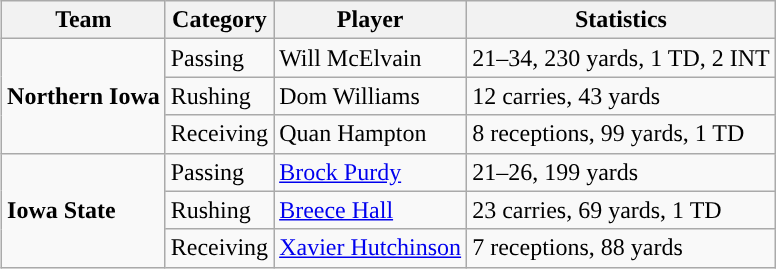<table class="wikitable" style="float: right;">
<tr>
<th>Team</th>
<th>Category</th>
<th>Player</th>
<th>Statistics</th>
</tr>
<tr>
<td rowspan=3><strong>Northern Iowa</strong></td>
<td>Passing</td>
<td>Will McElvain</td>
<td>21–34, 230 yards, 1 TD, 2 INT</td>
</tr>
<tr>
<td>Rushing</td>
<td>Dom Williams</td>
<td>12 carries, 43 yards</td>
</tr>
<tr>
<td>Receiving</td>
<td>Quan Hampton</td>
<td>8 receptions, 99 yards, 1 TD</td>
</tr>
<tr>
<td rowspan=3><strong>Iowa State</strong></td>
<td>Passing</td>
<td><a href='#'>Brock Purdy</a></td>
<td>21–26, 199 yards</td>
</tr>
<tr>
<td>Rushing</td>
<td><a href='#'>Breece Hall</a></td>
<td>23 carries, 69 yards, 1 TD</td>
</tr>
<tr>
<td>Receiving</td>
<td><a href='#'>Xavier Hutchinson</a></td>
<td>7 receptions, 88 yards</td>
</tr>
</table>
